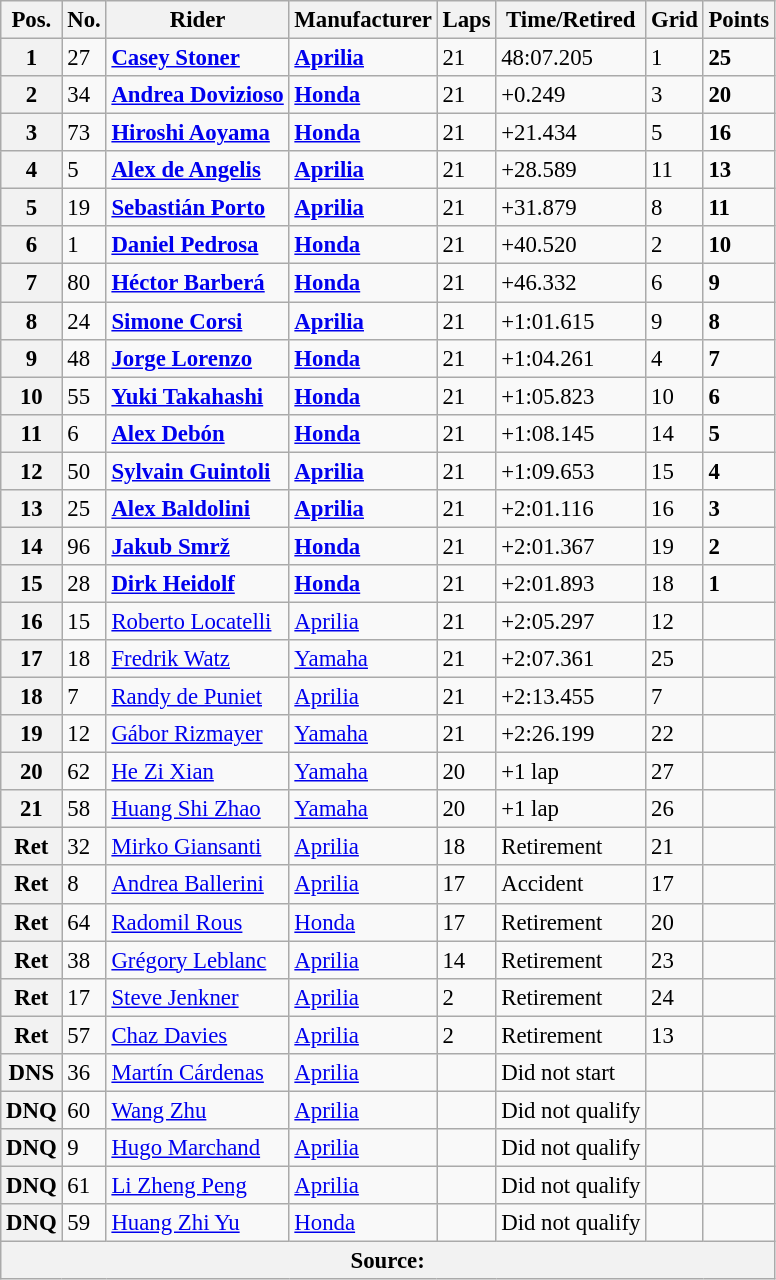<table class="wikitable" style="font-size: 95%;">
<tr>
<th>Pos.</th>
<th>No.</th>
<th>Rider</th>
<th>Manufacturer</th>
<th>Laps</th>
<th>Time/Retired</th>
<th>Grid</th>
<th>Points</th>
</tr>
<tr>
<th>1</th>
<td>27</td>
<td> <strong><a href='#'>Casey Stoner</a></strong></td>
<td><strong><a href='#'>Aprilia</a></strong></td>
<td>21</td>
<td>48:07.205</td>
<td>1</td>
<td><strong>25</strong></td>
</tr>
<tr>
<th>2</th>
<td>34</td>
<td> <strong><a href='#'>Andrea Dovizioso</a></strong></td>
<td><strong><a href='#'>Honda</a></strong></td>
<td>21</td>
<td>+0.249</td>
<td>3</td>
<td><strong>20</strong></td>
</tr>
<tr>
<th>3</th>
<td>73</td>
<td> <strong><a href='#'>Hiroshi Aoyama</a></strong></td>
<td><strong><a href='#'>Honda</a></strong></td>
<td>21</td>
<td>+21.434</td>
<td>5</td>
<td><strong>16</strong></td>
</tr>
<tr>
<th>4</th>
<td>5</td>
<td> <strong><a href='#'>Alex de Angelis</a></strong></td>
<td><strong><a href='#'>Aprilia</a></strong></td>
<td>21</td>
<td>+28.589</td>
<td>11</td>
<td><strong>13</strong></td>
</tr>
<tr>
<th>5</th>
<td>19</td>
<td> <strong><a href='#'>Sebastián Porto</a></strong></td>
<td><strong><a href='#'>Aprilia</a></strong></td>
<td>21</td>
<td>+31.879</td>
<td>8</td>
<td><strong>11</strong></td>
</tr>
<tr>
<th>6</th>
<td>1</td>
<td> <strong><a href='#'>Daniel Pedrosa</a></strong></td>
<td><strong><a href='#'>Honda</a></strong></td>
<td>21</td>
<td>+40.520</td>
<td>2</td>
<td><strong>10</strong></td>
</tr>
<tr>
<th>7</th>
<td>80</td>
<td> <strong><a href='#'>Héctor Barberá</a></strong></td>
<td><strong><a href='#'>Honda</a></strong></td>
<td>21</td>
<td>+46.332</td>
<td>6</td>
<td><strong>9</strong></td>
</tr>
<tr>
<th>8</th>
<td>24</td>
<td> <strong><a href='#'>Simone Corsi</a></strong></td>
<td><strong><a href='#'>Aprilia</a></strong></td>
<td>21</td>
<td>+1:01.615</td>
<td>9</td>
<td><strong>8</strong></td>
</tr>
<tr>
<th>9</th>
<td>48</td>
<td> <strong><a href='#'>Jorge Lorenzo</a></strong></td>
<td><strong><a href='#'>Honda</a></strong></td>
<td>21</td>
<td>+1:04.261</td>
<td>4</td>
<td><strong>7</strong></td>
</tr>
<tr>
<th>10</th>
<td>55</td>
<td> <strong><a href='#'>Yuki Takahashi</a></strong></td>
<td><strong><a href='#'>Honda</a></strong></td>
<td>21</td>
<td>+1:05.823</td>
<td>10</td>
<td><strong>6</strong></td>
</tr>
<tr>
<th>11</th>
<td>6</td>
<td> <strong><a href='#'>Alex Debón</a></strong></td>
<td><strong><a href='#'>Honda</a></strong></td>
<td>21</td>
<td>+1:08.145</td>
<td>14</td>
<td><strong>5</strong></td>
</tr>
<tr>
<th>12</th>
<td>50</td>
<td> <strong><a href='#'>Sylvain Guintoli</a></strong></td>
<td><strong><a href='#'>Aprilia</a></strong></td>
<td>21</td>
<td>+1:09.653</td>
<td>15</td>
<td><strong>4</strong></td>
</tr>
<tr>
<th>13</th>
<td>25</td>
<td> <strong><a href='#'>Alex Baldolini</a></strong></td>
<td><strong><a href='#'>Aprilia</a></strong></td>
<td>21</td>
<td>+2:01.116</td>
<td>16</td>
<td><strong>3</strong></td>
</tr>
<tr>
<th>14</th>
<td>96</td>
<td> <strong><a href='#'>Jakub Smrž</a></strong></td>
<td><strong><a href='#'>Honda</a></strong></td>
<td>21</td>
<td>+2:01.367</td>
<td>19</td>
<td><strong>2</strong></td>
</tr>
<tr>
<th>15</th>
<td>28</td>
<td> <strong><a href='#'>Dirk Heidolf</a></strong></td>
<td><strong><a href='#'>Honda</a></strong></td>
<td>21</td>
<td>+2:01.893</td>
<td>18</td>
<td><strong>1</strong></td>
</tr>
<tr>
<th>16</th>
<td>15</td>
<td> <a href='#'>Roberto Locatelli</a></td>
<td><a href='#'>Aprilia</a></td>
<td>21</td>
<td>+2:05.297</td>
<td>12</td>
<td></td>
</tr>
<tr>
<th>17</th>
<td>18</td>
<td> <a href='#'>Fredrik Watz</a></td>
<td><a href='#'>Yamaha</a></td>
<td>21</td>
<td>+2:07.361</td>
<td>25</td>
<td></td>
</tr>
<tr>
<th>18</th>
<td>7</td>
<td> <a href='#'>Randy de Puniet</a></td>
<td><a href='#'>Aprilia</a></td>
<td>21</td>
<td>+2:13.455</td>
<td>7</td>
<td></td>
</tr>
<tr>
<th>19</th>
<td>12</td>
<td> <a href='#'>Gábor Rizmayer</a></td>
<td><a href='#'>Yamaha</a></td>
<td>21</td>
<td>+2:26.199</td>
<td>22</td>
<td></td>
</tr>
<tr>
<th>20</th>
<td>62</td>
<td> <a href='#'>He Zi Xian</a></td>
<td><a href='#'>Yamaha</a></td>
<td>20</td>
<td>+1 lap</td>
<td>27</td>
<td></td>
</tr>
<tr>
<th>21</th>
<td>58</td>
<td> <a href='#'>Huang Shi Zhao</a></td>
<td><a href='#'>Yamaha</a></td>
<td>20</td>
<td>+1 lap</td>
<td>26</td>
<td></td>
</tr>
<tr>
<th>Ret</th>
<td>32</td>
<td> <a href='#'>Mirko Giansanti</a></td>
<td><a href='#'>Aprilia</a></td>
<td>18</td>
<td>Retirement</td>
<td>21</td>
<td></td>
</tr>
<tr>
<th>Ret</th>
<td>8</td>
<td> <a href='#'>Andrea Ballerini</a></td>
<td><a href='#'>Aprilia</a></td>
<td>17</td>
<td>Accident</td>
<td>17</td>
<td></td>
</tr>
<tr>
<th>Ret</th>
<td>64</td>
<td> <a href='#'>Radomil Rous</a></td>
<td><a href='#'>Honda</a></td>
<td>17</td>
<td>Retirement</td>
<td>20</td>
<td></td>
</tr>
<tr>
<th>Ret</th>
<td>38</td>
<td> <a href='#'>Grégory Leblanc</a></td>
<td><a href='#'>Aprilia</a></td>
<td>14</td>
<td>Retirement</td>
<td>23</td>
<td></td>
</tr>
<tr>
<th>Ret</th>
<td>17</td>
<td> <a href='#'>Steve Jenkner</a></td>
<td><a href='#'>Aprilia</a></td>
<td>2</td>
<td>Retirement</td>
<td>24</td>
<td></td>
</tr>
<tr>
<th>Ret</th>
<td>57</td>
<td> <a href='#'>Chaz Davies</a></td>
<td><a href='#'>Aprilia</a></td>
<td>2</td>
<td>Retirement</td>
<td>13</td>
<td></td>
</tr>
<tr>
<th>DNS</th>
<td>36</td>
<td> <a href='#'>Martín Cárdenas</a></td>
<td><a href='#'>Aprilia</a></td>
<td></td>
<td>Did not start</td>
<td></td>
<td></td>
</tr>
<tr>
<th>DNQ</th>
<td>60</td>
<td> <a href='#'>Wang Zhu</a></td>
<td><a href='#'>Aprilia</a></td>
<td></td>
<td>Did not qualify</td>
<td></td>
<td></td>
</tr>
<tr>
<th>DNQ</th>
<td>9</td>
<td> <a href='#'>Hugo Marchand</a></td>
<td><a href='#'>Aprilia</a></td>
<td></td>
<td>Did not qualify</td>
<td></td>
<td></td>
</tr>
<tr>
<th>DNQ</th>
<td>61</td>
<td> <a href='#'>Li Zheng Peng</a></td>
<td><a href='#'>Aprilia</a></td>
<td></td>
<td>Did not qualify</td>
<td></td>
<td></td>
</tr>
<tr>
<th>DNQ</th>
<td>59</td>
<td> <a href='#'>Huang Zhi Yu</a></td>
<td><a href='#'>Honda</a></td>
<td></td>
<td>Did not qualify</td>
<td></td>
<td></td>
</tr>
<tr>
<th colspan=8>Source: </th>
</tr>
</table>
